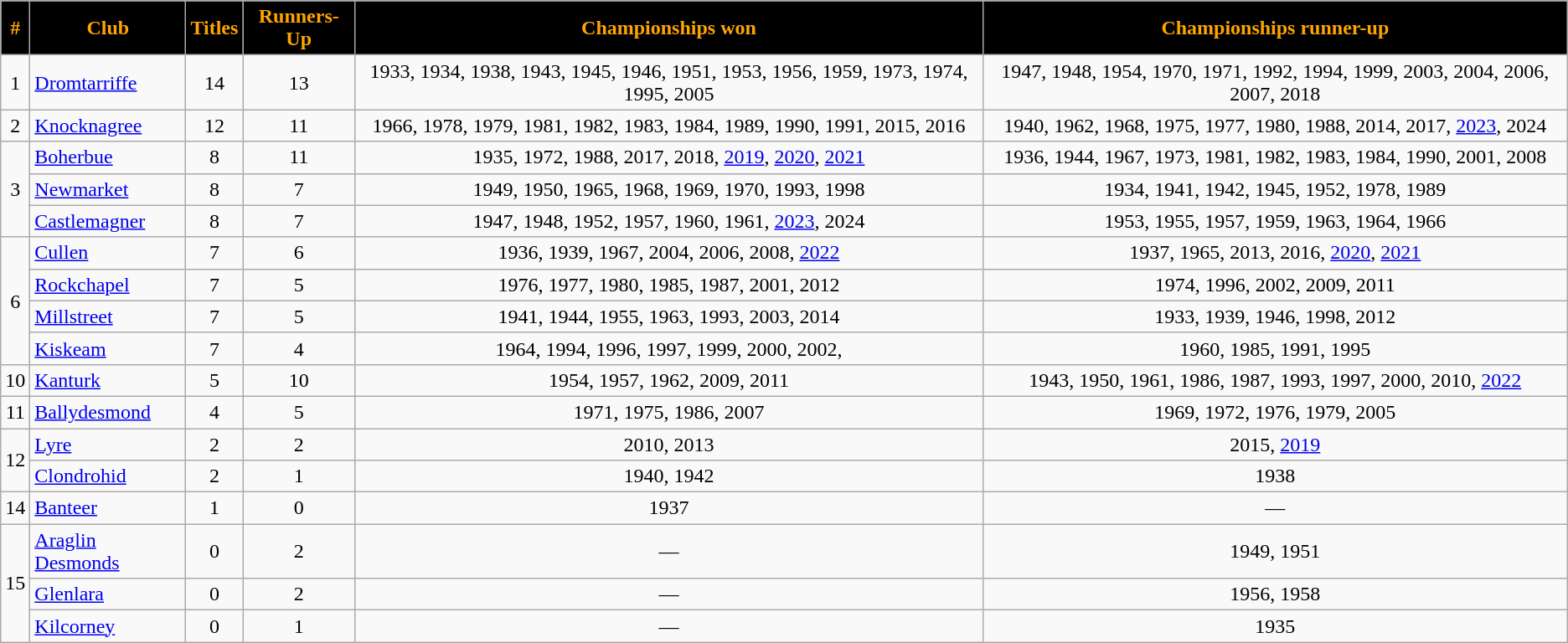<table class="wikitable sortable" style="text-align:center">
<tr>
<th style="background:black;color:orange" scope="col">#</th>
<th style="background:black;color:orange" scope="col">Club</th>
<th style="background:black;color:orange" scope="col">Titles</th>
<th style="background:black;color:orange" scope="col">Runners-Up</th>
<th style="background:black;color:orange" scope="col">Championships won</th>
<th style="background:black;color:orange" scope="col">Championships runner-up</th>
</tr>
<tr>
<td>1</td>
<td style="text-align:left"> <a href='#'>Dromtarriffe</a></td>
<td>14</td>
<td>13</td>
<td>1933, 1934, 1938, 1943, 1945, 1946, 1951, 1953, 1956, 1959, 1973, 1974, 1995, 2005</td>
<td>1947, 1948, 1954, 1970, 1971, 1992, 1994, 1999, 2003, 2004, 2006, 2007, 2018</td>
</tr>
<tr>
<td>2</td>
<td style="text-align:left"> <a href='#'>Knocknagree</a></td>
<td>12</td>
<td>11</td>
<td>1966, 1978, 1979, 1981, 1982, 1983, 1984, 1989, 1990, 1991, 2015, 2016</td>
<td>1940, 1962, 1968, 1975, 1977, 1980, 1988, 2014, 2017, <a href='#'>2023</a>, 2024</td>
</tr>
<tr>
<td rowspan="3">3</td>
<td style="text-align:left"> <a href='#'>Boherbue</a></td>
<td>8</td>
<td>11</td>
<td>1935, 1972, 1988, 2017, 2018, <a href='#'>2019</a>, <a href='#'>2020</a>, <a href='#'>2021</a></td>
<td>1936, 1944, 1967, 1973, 1981, 1982, 1983, 1984, 1990, 2001, 2008</td>
</tr>
<tr>
<td style="text-align:left"> <a href='#'>Newmarket</a></td>
<td>8</td>
<td>7</td>
<td>1949, 1950, 1965, 1968, 1969, 1970, 1993, 1998</td>
<td>1934, 1941, 1942, 1945, 1952, 1978, 1989</td>
</tr>
<tr>
<td style="text-align:left"> <a href='#'>Castlemagner</a></td>
<td>8</td>
<td>7</td>
<td>1947, 1948, 1952, 1957, 1960, 1961, <a href='#'>2023</a>, 2024</td>
<td>1953, 1955, 1957, 1959, 1963, 1964, 1966</td>
</tr>
<tr>
<td rowspan="4">6</td>
<td style="text-align:left"> <a href='#'>Cullen</a></td>
<td>7</td>
<td>6</td>
<td>1936, 1939, 1967, 2004, 2006, 2008, <a href='#'>2022</a></td>
<td>1937, 1965, 2013, 2016, <a href='#'>2020</a>, <a href='#'>2021</a></td>
</tr>
<tr>
<td style="text-align:left"> <a href='#'>Rockchapel</a></td>
<td>7</td>
<td>5</td>
<td>1976, 1977, 1980, 1985, 1987, 2001, 2012</td>
<td>1974, 1996, 2002, 2009, 2011</td>
</tr>
<tr>
<td style="text-align:left"> <a href='#'>Millstreet</a></td>
<td>7</td>
<td>5</td>
<td>1941, 1944, 1955, 1963, 1993, 2003, 2014</td>
<td>1933, 1939, 1946, 1998, 2012</td>
</tr>
<tr>
<td style="text-align:left"> <a href='#'>Kiskeam</a></td>
<td>7</td>
<td>4</td>
<td>1964, 1994, 1996, 1997, 1999, 2000, 2002,</td>
<td>1960, 1985, 1991, 1995</td>
</tr>
<tr>
<td rowspan="1">10</td>
<td style="text-align:left"> <a href='#'>Kanturk</a></td>
<td>5</td>
<td>10</td>
<td>1954, 1957, 1962, 2009, 2011</td>
<td>1943, 1950, 1961, 1986, 1987, 1993, 1997, 2000, 2010, <a href='#'>2022</a></td>
</tr>
<tr>
<td rowspan="1">11</td>
<td style="text-align:left"> <a href='#'>Ballydesmond</a></td>
<td>4</td>
<td>5</td>
<td>1971, 1975, 1986, 2007</td>
<td>1969, 1972, 1976, 1979, 2005</td>
</tr>
<tr>
<td rowspan="2">12</td>
<td style="text-align:left"> <a href='#'>Lyre</a></td>
<td>2</td>
<td>2</td>
<td>2010, 2013</td>
<td>2015, <a href='#'>2019</a></td>
</tr>
<tr>
<td style="text-align:left"> <a href='#'>Clondrohid</a></td>
<td>2</td>
<td>1</td>
<td>1940, 1942</td>
<td>1938</td>
</tr>
<tr>
<td>14</td>
<td style="text-align:left"> <a href='#'>Banteer</a></td>
<td>1</td>
<td>0</td>
<td>1937</td>
<td>—</td>
</tr>
<tr o>
<td rowspan="3">15</td>
<td style="text-align:left"> <a href='#'>Araglin Desmonds</a></td>
<td>0</td>
<td>2</td>
<td>—</td>
<td>1949, 1951</td>
</tr>
<tr>
<td style="text-align:left"> <a href='#'>Glenlara</a></td>
<td>0</td>
<td>2</td>
<td rowspan="1">—</td>
<td>1956, 1958</td>
</tr>
<tr>
<td style="text-align:left"> <a href='#'>Kilcorney</a></td>
<td>0</td>
<td>1</td>
<td>—</td>
<td>1935</td>
</tr>
</table>
